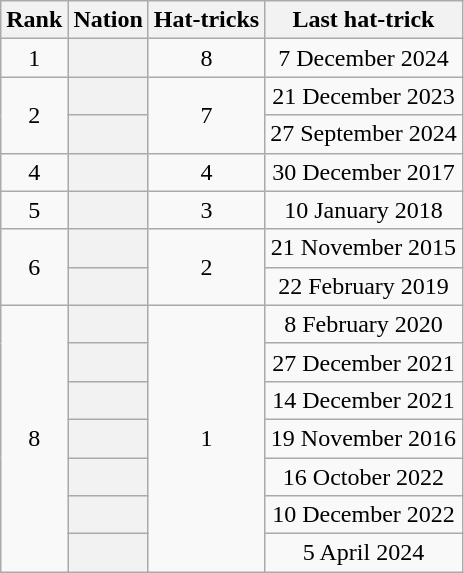<table class="wikitable sortable plainrowheaders" style="text-align:center">
<tr>
<th scope="col">Rank</th>
<th scope="col">Nation</th>
<th scope="col">Hat-tricks</th>
<th scope="col">Last hat-trick</th>
</tr>
<tr>
<td rowspan="1">1</td>
<th scope="row"></th>
<td rowspan="1">8</td>
<td>7 December 2024</td>
</tr>
<tr>
<td rowspan="2">2</td>
<th scope="row"></th>
<td rowspan="2">7</td>
<td>21 December 2023</td>
</tr>
<tr>
<th scope="row"></th>
<td>27 September 2024</td>
</tr>
<tr>
<td rowspan="1">4</td>
<th scope="row"></th>
<td rowspan="1">4</td>
<td>30 December 2017</td>
</tr>
<tr>
<td rowspan="1">5</td>
<th scope="row"></th>
<td rowspan="1">3</td>
<td>10 January 2018</td>
</tr>
<tr>
<td rowspan="2">6</td>
<th scope="row"></th>
<td rowspan="2">2</td>
<td>21 November 2015</td>
</tr>
<tr>
<th scope="row"></th>
<td>22 February 2019</td>
</tr>
<tr>
<td rowspan="7">8</td>
<th scope="row"></th>
<td rowspan="7">1</td>
<td>8 February 2020</td>
</tr>
<tr>
<th scope="row"></th>
<td>27 December 2021</td>
</tr>
<tr>
<th scope="row"></th>
<td>14 December 2021</td>
</tr>
<tr>
<th scope="row"></th>
<td>19 November 2016</td>
</tr>
<tr>
<th scope="row"></th>
<td>16 October 2022</td>
</tr>
<tr>
<th scope="row"></th>
<td>10 December 2022</td>
</tr>
<tr>
<th scope="row"></th>
<td>5 April 2024</td>
</tr>
</table>
